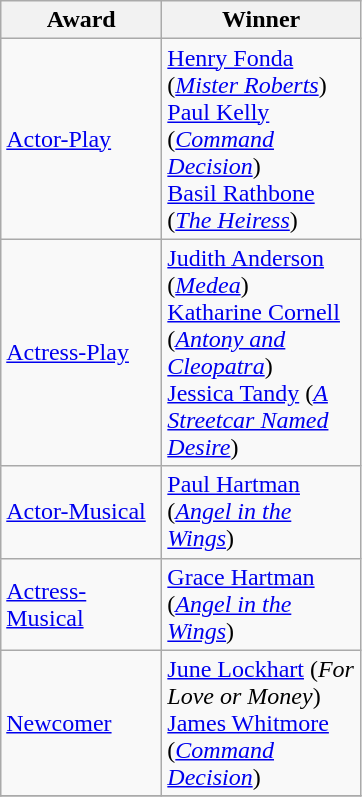<table class="wikitable">
<tr>
<th width="100"><strong>Award</strong></th>
<th width="125"><strong>Winner</strong></th>
</tr>
<tr>
<td><a href='#'>Actor-Play</a></td>
<td><a href='#'>Henry Fonda</a> (<em><a href='#'>Mister Roberts</a></em>)<br><a href='#'>Paul Kelly</a> (<em><a href='#'>Command Decision</a></em>)<br><a href='#'>Basil Rathbone</a> (<em><a href='#'>The Heiress</a></em>)</td>
</tr>
<tr>
<td><a href='#'>Actress-Play</a></td>
<td><a href='#'>Judith Anderson</a> (<em><a href='#'>Medea</a></em>)<br><a href='#'>Katharine Cornell</a> (<em><a href='#'>Antony and Cleopatra</a></em>)<br><a href='#'>Jessica Tandy</a> (<em><a href='#'>A Streetcar Named Desire</a></em>)</td>
</tr>
<tr>
<td><a href='#'>Actor-Musical</a></td>
<td><a href='#'>Paul Hartman</a> (<em><a href='#'>Angel in the Wings</a></em>)</td>
</tr>
<tr>
<td><a href='#'>Actress-Musical</a></td>
<td><a href='#'>Grace Hartman</a> (<em><a href='#'>Angel in the Wings</a></em>)</td>
</tr>
<tr>
<td><a href='#'>Newcomer</a></td>
<td><a href='#'>June Lockhart</a> (<em>For Love or Money</em>)<br><a href='#'>James Whitmore</a> (<em><a href='#'>Command Decision</a></em>)</td>
</tr>
<tr>
</tr>
</table>
